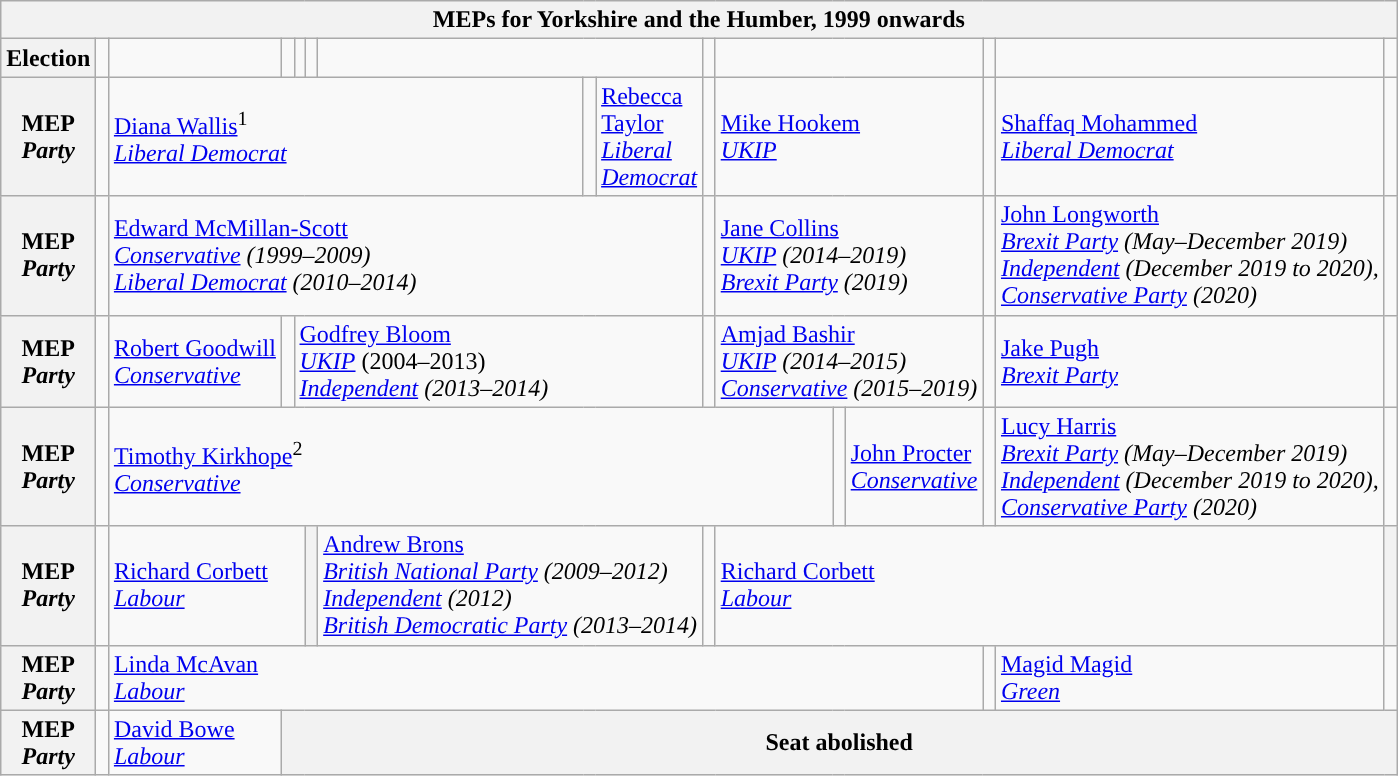<table class="wikitable">
<tr>
<th colspan = 17>MEPs for Yorkshire and the Humber, 1999 onwards</th>
</tr>
<tr>
<th>Election</th>
<td style="width:1px;"></td>
<td></td>
<td style="width:1px;"></td>
<td></td>
<td style="width:1px;"></td>
<td colspan = 3></td>
<td style="width:1px;"></td>
<td colspan = 4></td>
<td style="width:1px;"></td>
<td></td>
<td style="width:1px;"></td>
</tr>
<tr>
<th>MEP<br><em>Party</em></th>
<td width=1px style="background-color: "></td>
<td colspan = 5><a href='#'>Diana Wallis</a><sup>1</sup><br><em><a href='#'>Liberal Democrat</a></em></td>
<td width=1px style="background-color: "></td>
<td width=9px><a href='#'>Rebecca Taylor</a><br><em><a href='#'>Liberal Democrat</a></em></td>
<td width=1px style="background-color: "></td>
<td colspan = 4><a href='#'>Mike Hookem</a><br><em><a href='#'>UKIP</a></em></td>
<td width=1px style="background-color: "></td>
<td><a href='#'>Shaffaq Mohammed</a><br><em><a href='#'>Liberal Democrat</a></em></td>
<td width=1px style="background-color: "></td>
</tr>
<tr>
<th>MEP<br><em>Party</em></th>
<td width=1px style="background-color: "></td>
<td colspan = 7><a href='#'>Edward McMillan-Scott</a><br><em><a href='#'>Conservative</a> (1999–2009)<br><a href='#'>Liberal Democrat</a> (2010–2014)</em></td>
<td width=1px style="background-color: "></td>
<td colspan = 4><a href='#'>Jane Collins</a><br> <em><a href='#'>UKIP</a> (2014–2019) <br><a href='#'>Brexit Party</a> (2019)</em></td>
<td width=1px style="background-color: "></td>
<td><a href='#'>John Longworth</a><br><em><a href='#'>Brexit Party</a> (May–December 2019)<br><a href='#'>Independent</a> (December 2019 to 2020),<br> <a href='#'>Conservative Party</a> (2020)</em></td>
<td width=1px style="background-color: "></td>
</tr>
<tr>
<th>MEP<br><em>Party</em></th>
<td width=1px style="background-color: "></td>
<td><a href='#'>Robert Goodwill</a><br><em><a href='#'>Conservative</a></em></td>
<td width=1px style="background-color: "></td>
<td colspan = 5><a href='#'>Godfrey Bloom</a><br><em><a href='#'>UKIP</a></em> (2004–2013)<br> <em><a href='#'>Independent</a> (2013–2014)</em></td>
<td width=1px style="background-color: "></td>
<td colspan = 4><a href='#'>Amjad Bashir</a> <br><em><a href='#'>UKIP</a> (2014–2015)<br><a href='#'>Conservative</a> (2015–2019)</em></td>
<td width=1px style="background-color: "></td>
<td><a href='#'>Jake Pugh</a><br><em><a href='#'>Brexit Party</a></em></td>
<td width=1px style="background-color: "></td>
</tr>
<tr>
<th>MEP<br><em>Party</em></th>
<td width=1px style="background-color: "></td>
<td colspan = 10><a href='#'>Timothy Kirkhope</a><sup>2</sup><br><em><a href='#'>Conservative</a></em></td>
<td width=1px style="background-color: "></td>
<td width=9px><a href='#'>John Procter</a><br><em><a href='#'>Conservative</a></em></td>
<td width=1px style="background-color: "></td>
<td><a href='#'>Lucy Harris</a><br><em><a href='#'>Brexit Party</a> (May–December 2019)<br><a href='#'>Independent</a> (December 2019 to 2020),<br> <a href='#'>Conservative Party</a> (2020)</em></td>
<td width=1px style="background-color: "></td>
</tr>
<tr>
<th>MEP<br><em>Party</em></th>
<td width=1px style="background-color: "></td>
<td colspan = 3><a href='#'>Richard Corbett</a><br><em><a href='#'>Labour</a></em></td>
<th style="background-color: "></th>
<td colspan = 3><a href='#'>Andrew Brons</a><br><em><a href='#'>British National Party</a> (2009–2012)<br><a href='#'>Independent</a> (2012)<br><a href='#'>British Democratic Party</a> (2013–2014)</em> </td>
<td width=1px style="background-color: "></td>
<td colspan = 6><a href='#'>Richard Corbett</a><br><em><a href='#'>Labour</a></em></td>
<th style="background-color: "></th>
</tr>
<tr>
<th>MEP<br><em>Party</em></th>
<td width=1px style="background-color: "></td>
<td colspan = 12><a href='#'>Linda McAvan</a><br><em><a href='#'>Labour</a></em></td>
<td width=1px style="background-color: "></td>
<td><a href='#'>Magid Magid</a><br><em><a href='#'>Green</a></em></td>
<td width=1px style="background-color: "></td>
</tr>
<tr>
<th>MEP<br><em>Party</em></th>
<td width=1px style="background-color: "></td>
<td><a href='#'>David Bowe</a><br><em><a href='#'>Labour</a></em></td>
<th colspan = 14>Seat abolished</th>
</tr>
</table>
